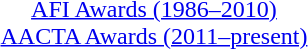<table id=toc class=toc summary=Contents>
<tr>
<th></th>
</tr>
<tr>
<td align=center><a href='#'>AFI Awards (1986–2010)</a><br><a href='#'>AACTA Awards (2011–present)</a></td>
</tr>
</table>
